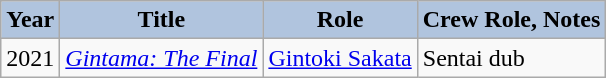<table class="wikitable sortable">
<tr>
<th style="background:#b0c4de;">Year</th>
<th style="background:#b0c4de;">Title</th>
<th style="background:#b0c4de;">Role</th>
<th style="background:#b0c4de;">Crew Role, Notes</th>
</tr>
<tr>
<td>2021</td>
<td><em><a href='#'>Gintama: The Final</a></em></td>
<td><a href='#'>Gintoki Sakata</a></td>
<td>Sentai dub</td>
</tr>
</table>
